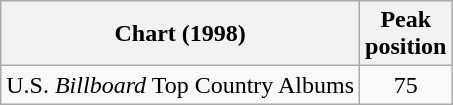<table class="wikitable">
<tr>
<th>Chart (1998)</th>
<th>Peak<br>position</th>
</tr>
<tr>
<td>U.S. <em>Billboard</em> Top Country Albums</td>
<td align="center">75</td>
</tr>
</table>
